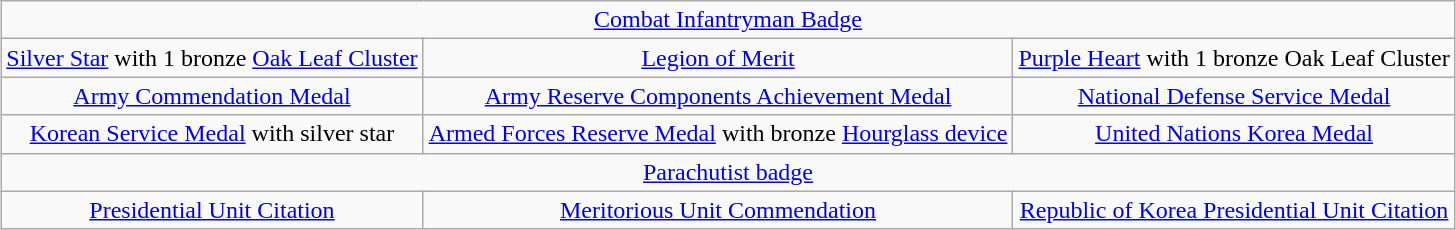<table class="wikitable" style="margin:1em auto; text-align:center;">
<tr>
<td colspan="12"><a href='#'>Combat Infantryman Badge</a></td>
</tr>
<tr>
<td colspan="4"><a href='#'>Silver Star</a> with 1 bronze <a href='#'>Oak Leaf Cluster</a></td>
<td colspan="4"><a href='#'>Legion of Merit</a></td>
<td colspan="4"><a href='#'>Purple Heart</a>  with 1 bronze Oak Leaf Cluster</td>
</tr>
<tr>
<td colspan="4"><a href='#'>Army Commendation Medal</a></td>
<td colspan="4"><a href='#'>Army Reserve Components Achievement Medal</a></td>
<td colspan="4"><a href='#'>National Defense Service Medal</a></td>
</tr>
<tr>
<td colspan="4"><a href='#'>Korean Service Medal</a> with silver star</td>
<td colspan="4"><a href='#'>Armed Forces Reserve Medal</a> with bronze <a href='#'>Hourglass device</a></td>
<td colspan="4"><a href='#'>United Nations Korea Medal</a></td>
</tr>
<tr>
<td colspan="12"><a href='#'>Parachutist badge</a></td>
</tr>
<tr>
<td colspan="4"><a href='#'>Presidential Unit Citation</a></td>
<td colspan="4"><a href='#'>Meritorious Unit Commendation</a></td>
<td colspan="4"><a href='#'>Republic of Korea Presidential Unit Citation</a></td>
</tr>
</table>
